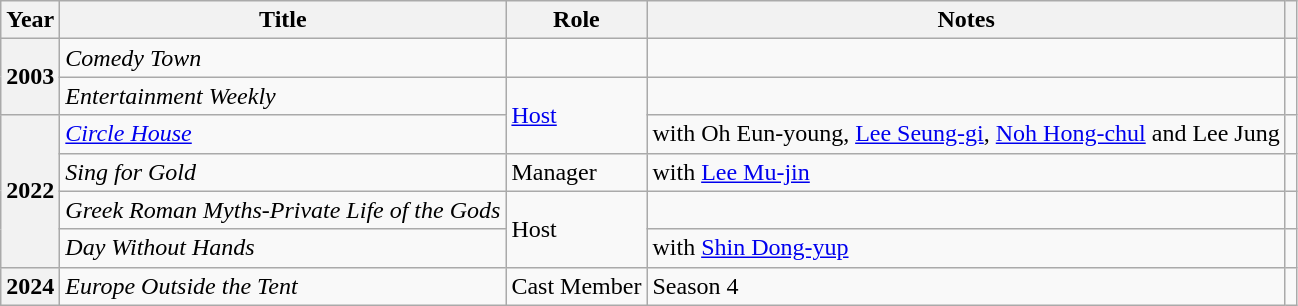<table class="wikitable plainrowheaders sortable">
<tr>
<th scope="col">Year</th>
<th scope="col">Title</th>
<th scope="col">Role</th>
<th scope="col" class="unsortable">Notes</th>
<th scope="col" class="unsortable"></th>
</tr>
<tr>
<th scope="row" rowspan="2">2003</th>
<td><em>Comedy Town</em></td>
<td></td>
<td></td>
<td style="text-align:center"></td>
</tr>
<tr>
<td><em>Entertainment Weekly</em></td>
<td rowspan="2"><a href='#'>Host</a></td>
<td></td>
<td style="text-align:center"></td>
</tr>
<tr>
<th scope="row" rowspan="4">2022</th>
<td><em><a href='#'>Circle House</a></em></td>
<td>with Oh Eun-young, <a href='#'>Lee Seung-gi</a>, <a href='#'>Noh Hong-chul</a> and Lee Jung</td>
<td style="text-align:center"></td>
</tr>
<tr>
<td><em>Sing for Gold</em></td>
<td>Manager</td>
<td>with <a href='#'>Lee Mu-jin</a></td>
<td style="text-align:center"></td>
</tr>
<tr>
<td><em>Greek Roman Myths-Private Life of the Gods</em></td>
<td rowspan="2">Host</td>
<td></td>
<td style="text-align:center"></td>
</tr>
<tr>
<td><em>Day Without Hands</em></td>
<td>with <a href='#'>Shin Dong-yup</a></td>
<td style="text-align:center"></td>
</tr>
<tr>
<th scope="row">2024</th>
<td><em>Europe Outside the Tent</em></td>
<td>Cast Member</td>
<td>Season 4</td>
<td style="text-align:center"></td>
</tr>
</table>
